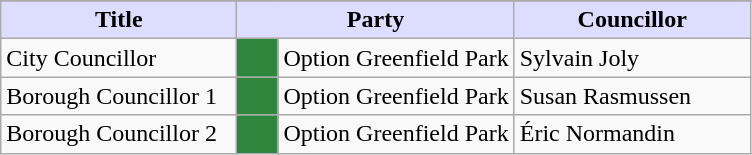<table class="wikitable">
<tr>
</tr>
<tr>
<th style="background:#ddf; width:150px;">Title</th>
<th style="background:#ddf; width:150px;" colspan="2">Party</th>
<th style="background:#ddf; width:150px;">Councillor</th>
</tr>
<tr>
<td>City Councillor</td>
<td style="background:#2f873e; width:20px;"> </td>
<td>Option Greenfield Park</td>
<td>Sylvain Joly</td>
</tr>
<tr>
<td>Borough Councillor 1</td>
<td style="background:#2f873e; width:20px;"> </td>
<td>Option Greenfield Park</td>
<td>Susan Rasmussen</td>
</tr>
<tr>
<td>Borough Councillor 2</td>
<td style="background:#2f873e; width:20px;"> </td>
<td>Option Greenfield Park</td>
<td>Éric Normandin</td>
</tr>
</table>
